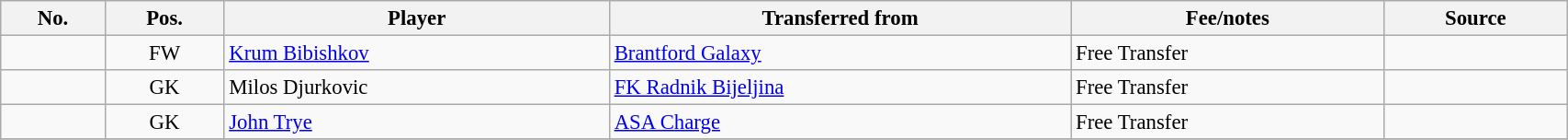<table class="wikitable sortable" style="width:90%; text-align:center; font-size:95%; text-align:left;">
<tr>
<th><strong>No.</strong></th>
<th><strong>Pos.</strong></th>
<th><strong>Player</strong></th>
<th><strong>Transferred from</strong></th>
<th><strong>Fee/notes</strong></th>
<th><strong>Source</strong></th>
</tr>
<tr>
<td align=center></td>
<td align=center>FW</td>
<td> <a href='#'>Krum Bibishkov</a></td>
<td> <a href='#'>Brantford Galaxy</a></td>
<td>Free Transfer</td>
<td></td>
</tr>
<tr>
<td align=center></td>
<td align=center>GK</td>
<td> Milos Djurkovic</td>
<td> <a href='#'>FK Radnik Bijeljina</a></td>
<td>Free Transfer</td>
<td></td>
</tr>
<tr>
<td align=center></td>
<td align=center>GK</td>
<td> <a href='#'>John Trye</a></td>
<td> <a href='#'>ASA Charge</a></td>
<td>Free Transfer</td>
<td></td>
</tr>
<tr>
</tr>
</table>
